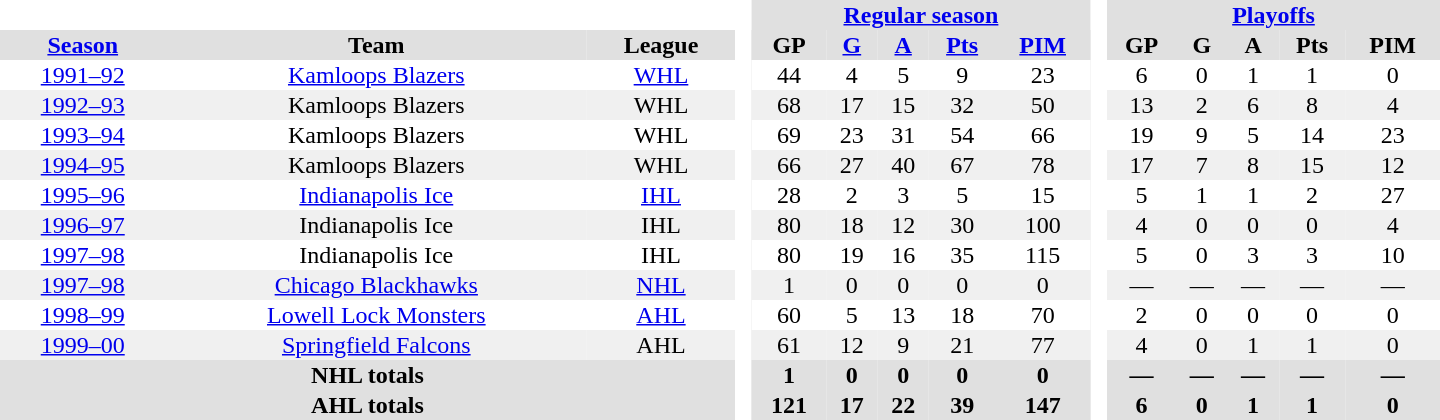<table border="0" cellpadding="1" cellspacing="0" style="text-align:center; width:60em;">
<tr bgcolor="#e0e0e0">
<th colspan="3" bgcolor="#ffffff"> </th>
<th rowspan="99" bgcolor="#ffffff"> </th>
<th colspan="5"><a href='#'>Regular season</a></th>
<th rowspan="99" bgcolor="#ffffff"> </th>
<th colspan="5"><a href='#'>Playoffs</a></th>
</tr>
<tr bgcolor="#e0e0e0">
<th><a href='#'>Season</a></th>
<th>Team</th>
<th>League</th>
<th>GP</th>
<th><a href='#'>G</a></th>
<th><a href='#'>A</a></th>
<th><a href='#'>Pts</a></th>
<th><a href='#'>PIM</a></th>
<th>GP</th>
<th>G</th>
<th>A</th>
<th>Pts</th>
<th>PIM</th>
</tr>
<tr>
<td><a href='#'>1991–92</a></td>
<td><a href='#'>Kamloops Blazers</a></td>
<td><a href='#'>WHL</a></td>
<td>44</td>
<td>4</td>
<td>5</td>
<td>9</td>
<td>23</td>
<td>6</td>
<td>0</td>
<td>1</td>
<td>1</td>
<td>0</td>
</tr>
<tr bgcolor="#f0f0f0">
<td><a href='#'>1992–93</a></td>
<td>Kamloops Blazers</td>
<td>WHL</td>
<td>68</td>
<td>17</td>
<td>15</td>
<td>32</td>
<td>50</td>
<td>13</td>
<td>2</td>
<td>6</td>
<td>8</td>
<td>4</td>
</tr>
<tr>
<td><a href='#'>1993–94</a></td>
<td>Kamloops Blazers</td>
<td>WHL</td>
<td>69</td>
<td>23</td>
<td>31</td>
<td>54</td>
<td>66</td>
<td>19</td>
<td>9</td>
<td>5</td>
<td>14</td>
<td>23</td>
</tr>
<tr bgcolor="#f0f0f0">
<td><a href='#'>1994–95</a></td>
<td>Kamloops Blazers</td>
<td>WHL</td>
<td>66</td>
<td>27</td>
<td>40</td>
<td>67</td>
<td>78</td>
<td>17</td>
<td>7</td>
<td>8</td>
<td>15</td>
<td>12</td>
</tr>
<tr>
<td><a href='#'>1995–96</a></td>
<td><a href='#'>Indianapolis Ice</a></td>
<td><a href='#'>IHL</a></td>
<td>28</td>
<td>2</td>
<td>3</td>
<td>5</td>
<td>15</td>
<td>5</td>
<td>1</td>
<td>1</td>
<td>2</td>
<td>27</td>
</tr>
<tr bgcolor="#f0f0f0">
<td><a href='#'>1996–97</a></td>
<td>Indianapolis Ice</td>
<td>IHL</td>
<td>80</td>
<td>18</td>
<td>12</td>
<td>30</td>
<td>100</td>
<td>4</td>
<td>0</td>
<td>0</td>
<td>0</td>
<td>4</td>
</tr>
<tr>
<td><a href='#'>1997–98</a></td>
<td>Indianapolis Ice</td>
<td>IHL</td>
<td>80</td>
<td>19</td>
<td>16</td>
<td>35</td>
<td>115</td>
<td>5</td>
<td>0</td>
<td>3</td>
<td>3</td>
<td>10</td>
</tr>
<tr bgcolor="#f0f0f0">
<td><a href='#'>1997–98</a></td>
<td><a href='#'>Chicago Blackhawks</a></td>
<td><a href='#'>NHL</a></td>
<td>1</td>
<td>0</td>
<td>0</td>
<td>0</td>
<td>0</td>
<td>—</td>
<td>—</td>
<td>—</td>
<td>—</td>
<td>—</td>
</tr>
<tr>
<td><a href='#'>1998–99</a></td>
<td><a href='#'>Lowell Lock Monsters</a></td>
<td><a href='#'>AHL</a></td>
<td>60</td>
<td>5</td>
<td>13</td>
<td>18</td>
<td>70</td>
<td>2</td>
<td>0</td>
<td>0</td>
<td>0</td>
<td>0</td>
</tr>
<tr bgcolor="#f0f0f0">
<td><a href='#'>1999–00</a></td>
<td><a href='#'>Springfield Falcons</a></td>
<td>AHL</td>
<td>61</td>
<td>12</td>
<td>9</td>
<td>21</td>
<td>77</td>
<td>4</td>
<td>0</td>
<td>1</td>
<td>1</td>
<td>0</td>
</tr>
<tr bgcolor="#e0e0e0">
<th colspan="3">NHL totals</th>
<th>1</th>
<th>0</th>
<th>0</th>
<th>0</th>
<th>0</th>
<th>—</th>
<th>—</th>
<th>—</th>
<th>—</th>
<th>—</th>
</tr>
<tr bgcolor="#e0e0e0">
<th colspan="3">AHL totals</th>
<th>121</th>
<th>17</th>
<th>22</th>
<th>39</th>
<th>147</th>
<th>6</th>
<th>0</th>
<th>1</th>
<th>1</th>
<th>0</th>
</tr>
</table>
